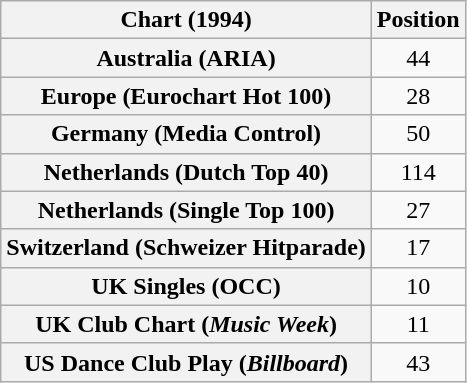<table class="wikitable sortable plainrowheaders">
<tr>
<th>Chart (1994)</th>
<th>Position</th>
</tr>
<tr>
<th scope="row">Australia (ARIA)</th>
<td align="center">44</td>
</tr>
<tr>
<th scope="row">Europe (Eurochart Hot 100)</th>
<td align="center">28</td>
</tr>
<tr>
<th scope="row">Germany (Media Control)</th>
<td align="center">50</td>
</tr>
<tr>
<th scope="row">Netherlands (Dutch Top 40)</th>
<td align="center">114</td>
</tr>
<tr>
<th scope="row">Netherlands (Single Top 100)</th>
<td align="center">27</td>
</tr>
<tr>
<th scope="row">Switzerland (Schweizer Hitparade)</th>
<td align="center">17</td>
</tr>
<tr>
<th scope="row">UK Singles (OCC)</th>
<td align="center">10</td>
</tr>
<tr>
<th scope="row">UK Club Chart (<em>Music Week</em>)</th>
<td align="center">11</td>
</tr>
<tr>
<th scope="row">US Dance Club Play (<em>Billboard</em>)</th>
<td align="center">43</td>
</tr>
</table>
